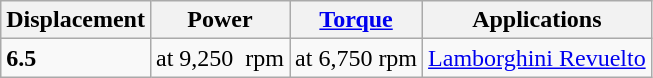<table class="wikitable">
<tr>
<th>Displacement</th>
<th>Power</th>
<th><a href='#'>Torque</a></th>
<th>Applications</th>
</tr>
<tr>
<td><strong>6.5</strong></td>
<td> at 9,250  rpm</td>
<td> at 6,750 rpm</td>
<td><a href='#'>Lamborghini Revuelto</a></td>
</tr>
</table>
